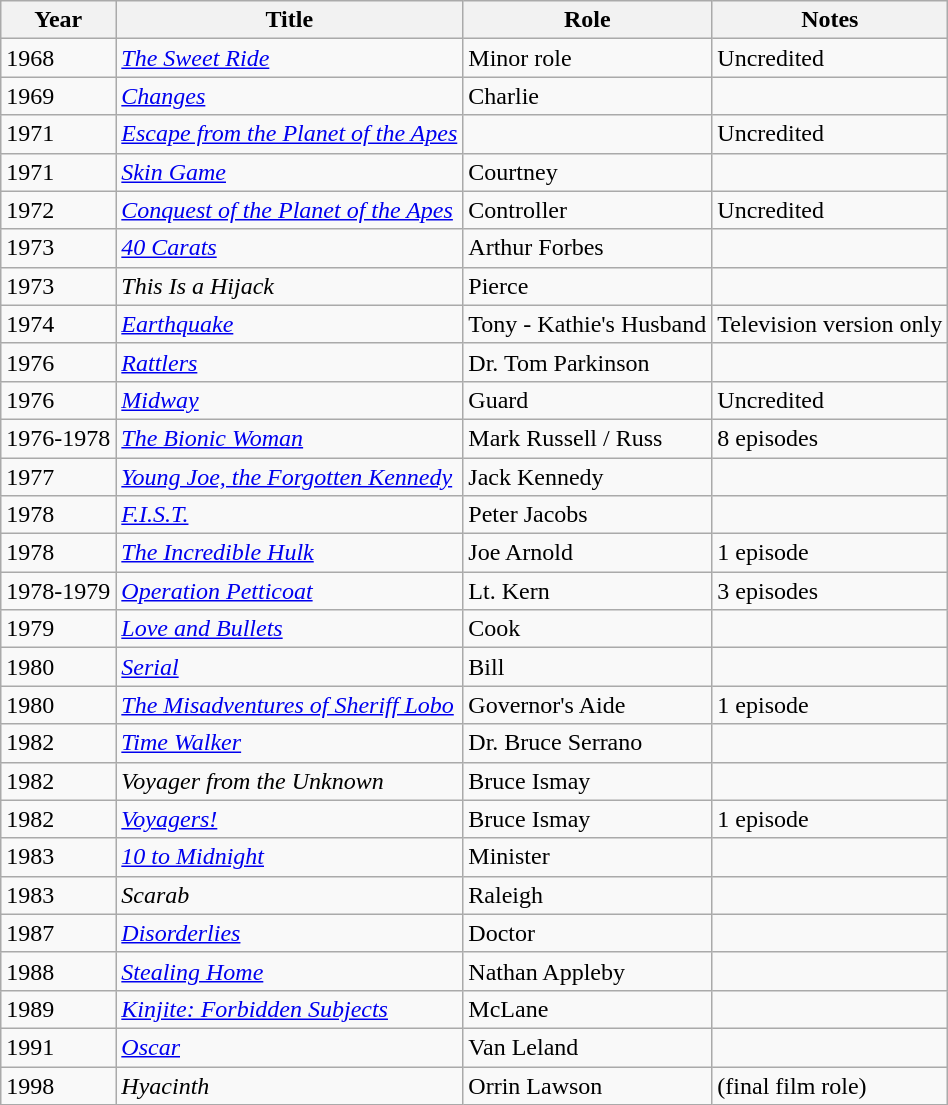<table class="wikitable">
<tr>
<th>Year</th>
<th>Title</th>
<th>Role</th>
<th>Notes</th>
</tr>
<tr>
<td>1968</td>
<td><em><a href='#'>The Sweet Ride</a></em></td>
<td>Minor role</td>
<td>Uncredited</td>
</tr>
<tr>
<td>1969</td>
<td><em><a href='#'>Changes</a></em></td>
<td>Charlie</td>
<td></td>
</tr>
<tr>
<td>1971</td>
<td><em><a href='#'>Escape from the Planet of the Apes</a></em></td>
<td></td>
<td>Uncredited</td>
</tr>
<tr>
<td>1971</td>
<td><em><a href='#'>Skin Game</a></em></td>
<td>Courtney</td>
<td></td>
</tr>
<tr>
<td>1972</td>
<td><em><a href='#'>Conquest of the Planet of the Apes</a></em></td>
<td>Controller</td>
<td>Uncredited</td>
</tr>
<tr>
<td>1973</td>
<td><em><a href='#'>40 Carats</a></em></td>
<td>Arthur Forbes</td>
<td></td>
</tr>
<tr>
<td>1973</td>
<td><em>This Is a Hijack</em></td>
<td>Pierce</td>
<td></td>
</tr>
<tr>
<td>1974</td>
<td><em><a href='#'>Earthquake</a></em></td>
<td>Tony - Kathie's Husband</td>
<td>Television version only</td>
</tr>
<tr>
<td>1976</td>
<td><em><a href='#'>Rattlers</a></em></td>
<td>Dr. Tom Parkinson</td>
<td></td>
</tr>
<tr>
<td>1976</td>
<td><em><a href='#'>Midway</a></em></td>
<td>Guard</td>
<td>Uncredited</td>
</tr>
<tr>
<td>1976-1978</td>
<td><em><a href='#'>The Bionic Woman</a></em></td>
<td>Mark Russell / Russ</td>
<td>8 episodes</td>
</tr>
<tr>
<td>1977</td>
<td><em><a href='#'>Young Joe, the Forgotten Kennedy</a></em></td>
<td>Jack Kennedy</td>
<td></td>
</tr>
<tr>
<td>1978</td>
<td><em><a href='#'>F.I.S.T.</a></em></td>
<td>Peter Jacobs</td>
<td></td>
</tr>
<tr>
<td>1978</td>
<td><em><a href='#'>The Incredible Hulk</a></em></td>
<td>Joe Arnold</td>
<td>1 episode</td>
</tr>
<tr>
<td>1978-1979</td>
<td><em><a href='#'>Operation Petticoat</a></em></td>
<td>Lt. Kern</td>
<td>3 episodes</td>
</tr>
<tr>
<td>1979</td>
<td><em><a href='#'>Love and Bullets</a></em></td>
<td>Cook</td>
<td></td>
</tr>
<tr>
<td>1980</td>
<td><em><a href='#'>Serial</a></em></td>
<td>Bill</td>
<td></td>
</tr>
<tr>
<td>1980</td>
<td><em><a href='#'>The Misadventures of Sheriff Lobo</a></em></td>
<td>Governor's Aide</td>
<td>1 episode</td>
</tr>
<tr>
<td>1982</td>
<td><em><a href='#'>Time Walker</a></em></td>
<td>Dr. Bruce Serrano</td>
<td></td>
</tr>
<tr>
<td>1982</td>
<td><em>Voyager from the Unknown</em></td>
<td>Bruce Ismay</td>
<td></td>
</tr>
<tr>
<td>1982</td>
<td><em><a href='#'>Voyagers!</a></em></td>
<td>Bruce Ismay</td>
<td>1 episode</td>
</tr>
<tr>
<td>1983</td>
<td><em><a href='#'>10 to Midnight</a></em></td>
<td>Minister</td>
<td></td>
</tr>
<tr>
<td>1983</td>
<td><em>Scarab</em></td>
<td>Raleigh</td>
<td></td>
</tr>
<tr>
<td>1987</td>
<td><em><a href='#'>Disorderlies</a></em></td>
<td>Doctor</td>
<td></td>
</tr>
<tr>
<td>1988</td>
<td><em><a href='#'>Stealing Home</a></em></td>
<td>Nathan Appleby</td>
<td></td>
</tr>
<tr>
<td>1989</td>
<td><em><a href='#'>Kinjite: Forbidden Subjects</a></em></td>
<td>McLane</td>
<td></td>
</tr>
<tr>
<td>1991</td>
<td><em><a href='#'>Oscar</a></em></td>
<td>Van Leland</td>
<td></td>
</tr>
<tr>
<td>1998</td>
<td><em>Hyacinth</em></td>
<td>Orrin Lawson</td>
<td>(final film role)</td>
</tr>
</table>
